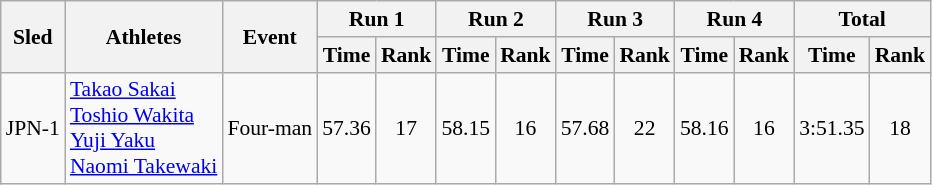<table class="wikitable"  border="1" style="font-size:90%">
<tr>
<th rowspan="2">Sled</th>
<th rowspan="2">Athletes</th>
<th rowspan="2">Event</th>
<th colspan="2">Run 1</th>
<th colspan="2">Run 2</th>
<th colspan="2">Run 3</th>
<th colspan="2">Run 4</th>
<th colspan="2">Total</th>
</tr>
<tr>
<th>Time</th>
<th>Rank</th>
<th>Time</th>
<th>Rank</th>
<th>Time</th>
<th>Rank</th>
<th>Time</th>
<th>Rank</th>
<th>Time</th>
<th>Rank</th>
</tr>
<tr>
<td align="center">JPN-1</td>
<td><a href='#'>Takao Sakai</a><br><a href='#'>Toshio Wakita</a><br><a href='#'>Yuji Yaku</a><br><a href='#'>Naomi Takewaki</a></td>
<td>Four-man</td>
<td align="center">57.36</td>
<td align="center">17</td>
<td align="center">58.15</td>
<td align="center">16</td>
<td align="center">57.68</td>
<td align="center">22</td>
<td align="center">58.16</td>
<td align="center">16</td>
<td align="center">3:51.35</td>
<td align="center">18</td>
</tr>
</table>
